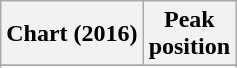<table class="wikitable sortable plainrowheaders" style="text-align:center">
<tr>
<th scope="col">Chart (2016)</th>
<th scope="col">Peak<br> position</th>
</tr>
<tr>
</tr>
<tr>
</tr>
</table>
